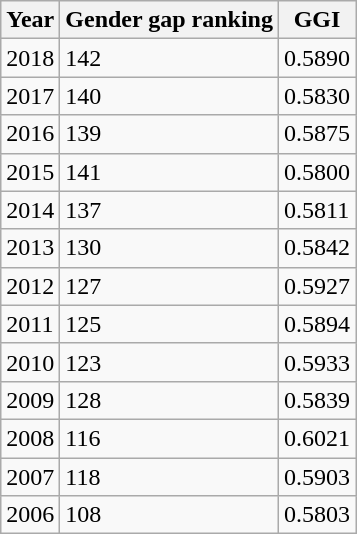<table class="wikitable">
<tr>
<th>Year</th>
<th>Gender gap ranking</th>
<th>GGI</th>
</tr>
<tr>
<td>2018</td>
<td>142</td>
<td>0.5890</td>
</tr>
<tr>
<td>2017</td>
<td>140</td>
<td>0.5830</td>
</tr>
<tr>
<td>2016</td>
<td>139</td>
<td>0.5875</td>
</tr>
<tr>
<td>2015</td>
<td>141</td>
<td>0.5800</td>
</tr>
<tr>
<td>2014</td>
<td>137</td>
<td>0.5811</td>
</tr>
<tr>
<td>2013</td>
<td>130</td>
<td>0.5842</td>
</tr>
<tr>
<td>2012</td>
<td>127</td>
<td>0.5927</td>
</tr>
<tr>
<td>2011</td>
<td>125</td>
<td>0.5894</td>
</tr>
<tr>
<td>2010</td>
<td>123</td>
<td>0.5933</td>
</tr>
<tr>
<td>2009</td>
<td>128</td>
<td>0.5839</td>
</tr>
<tr>
<td>2008</td>
<td>116</td>
<td>0.6021</td>
</tr>
<tr>
<td>2007</td>
<td>118</td>
<td>0.5903</td>
</tr>
<tr>
<td>2006</td>
<td>108</td>
<td>0.5803</td>
</tr>
</table>
